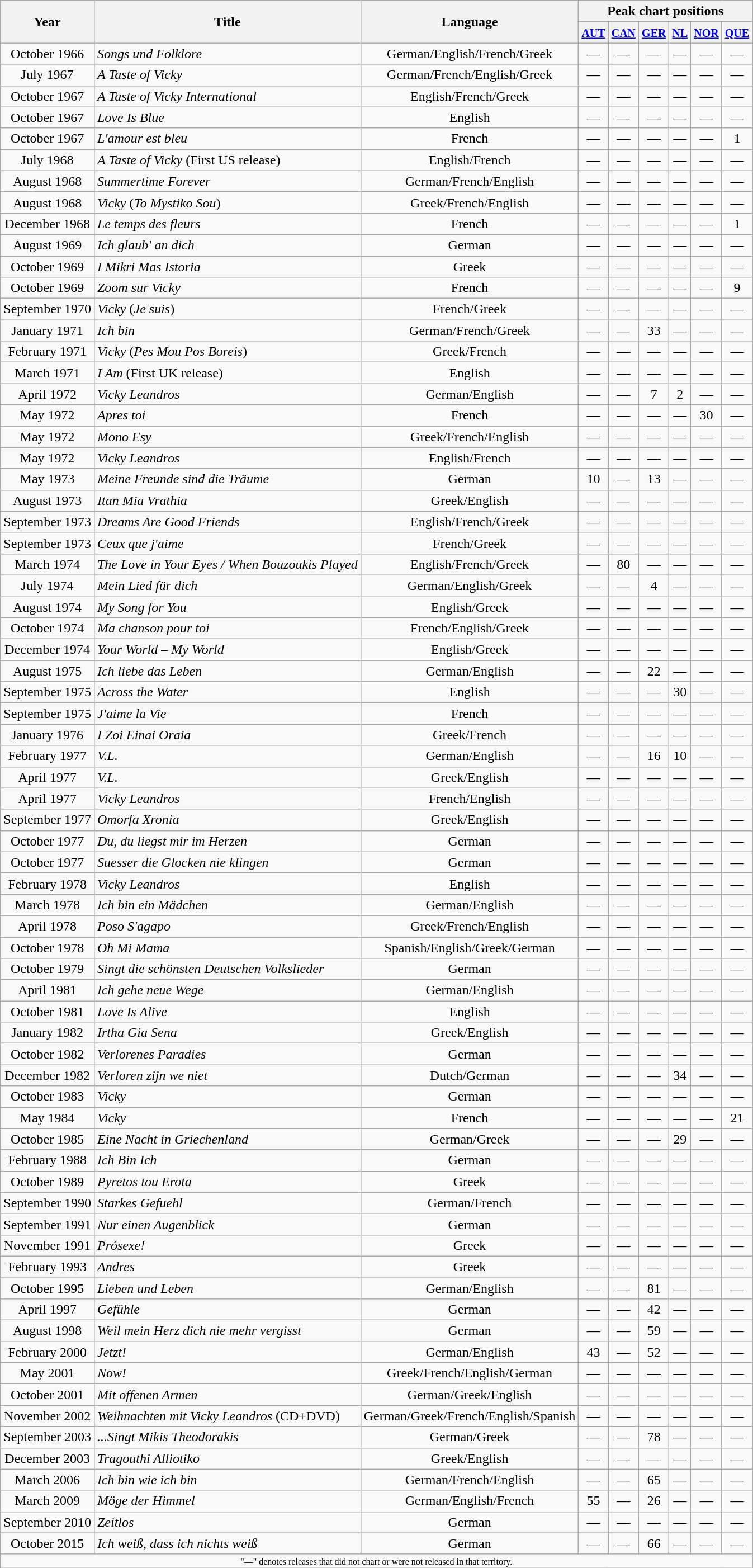<table class="wikitable" style="text-align:center">
<tr>
<th rowspan="2">Year</th>
<th rowspan="2">Title</th>
<th rowspan="2">Language</th>
<th colspan="6">Peak chart positions</th>
</tr>
<tr>
<th><small><a href='#'>AUT</a></small><br></th>
<th><small><a href='#'>CAN</a></small><br></th>
<th><small><a href='#'>GER</a></small><br></th>
<th><small><a href='#'>NL</a></small><br></th>
<th><small><a href='#'>NOR</a></small><br></th>
<th><small><a href='#'>QUE</a></small><br></th>
</tr>
<tr>
<td>October 1966</td>
<td align="left"><em>Songs und Folklore</em></td>
<td>German/English/French/Greek</td>
<td>—</td>
<td>—</td>
<td>—</td>
<td>—</td>
<td>—</td>
<td>—</td>
</tr>
<tr>
<td>July 1967</td>
<td align="left"><em>A Taste of Vicky</em></td>
<td>German/French/English/Greek</td>
<td>—</td>
<td>—</td>
<td>—</td>
<td>—</td>
<td>—</td>
<td>—</td>
</tr>
<tr>
<td>October 1967</td>
<td align="left"><em>A Taste of Vicky International</em></td>
<td>English/French/Greek</td>
<td>—</td>
<td>—</td>
<td>—</td>
<td>—</td>
<td>—</td>
<td>—</td>
</tr>
<tr>
<td>October 1967</td>
<td align="left"><em>Love Is Blue</em></td>
<td>English</td>
<td>—</td>
<td>—</td>
<td>—</td>
<td>—</td>
<td>—</td>
<td>—</td>
</tr>
<tr>
<td>October 1967</td>
<td align="left"><em>L'amour est bleu</em></td>
<td>French</td>
<td>—</td>
<td>—</td>
<td>—</td>
<td>—</td>
<td>—</td>
<td>1</td>
</tr>
<tr>
<td>July 1968</td>
<td align="left"><em>A Taste of Vicky</em> (First US release)</td>
<td>English/French</td>
<td>—</td>
<td>—</td>
<td>—</td>
<td>—</td>
<td>—</td>
<td>—</td>
</tr>
<tr>
<td>August 1968</td>
<td align="left"><em>Summertime Forever</em></td>
<td>German/French/English</td>
<td>—</td>
<td>—</td>
<td>—</td>
<td>—</td>
<td>—</td>
<td>—</td>
</tr>
<tr>
<td>August 1968</td>
<td align="left"><em>Vicky</em> (<em>To Mystiko Sou</em>)</td>
<td>Greek/French/English</td>
<td>—</td>
<td>—</td>
<td>—</td>
<td>—</td>
<td>—</td>
<td>—</td>
</tr>
<tr>
<td>December 1968</td>
<td align="left"><em>Le temps des fleurs</em></td>
<td>French</td>
<td>—</td>
<td>—</td>
<td>—</td>
<td>—</td>
<td>—</td>
<td>1</td>
</tr>
<tr>
<td>August 1969</td>
<td align="left"><em>Ich glaub' an dich</em></td>
<td>German</td>
<td>—</td>
<td>—</td>
<td>—</td>
<td>—</td>
<td>—</td>
<td>—</td>
</tr>
<tr>
<td>October 1969</td>
<td align="left"><em>I Mikri Mas Istoria</em></td>
<td>Greek</td>
<td>—</td>
<td>—</td>
<td>—</td>
<td>—</td>
<td>—</td>
<td>—</td>
</tr>
<tr>
<td>October 1969</td>
<td align="left"><em>Zoom sur Vicky</em></td>
<td>French</td>
<td>—</td>
<td>—</td>
<td>—</td>
<td>—</td>
<td>—</td>
<td>9</td>
</tr>
<tr>
<td>September 1970</td>
<td align="left"><em>Vicky</em> (<em>Je suis</em>)</td>
<td>French/Greek</td>
<td>—</td>
<td>—</td>
<td>—</td>
<td>—</td>
<td>—</td>
<td>—</td>
</tr>
<tr>
<td>January 1971</td>
<td align="left"><em>Ich bin</em></td>
<td>German/French/Greek</td>
<td>—</td>
<td>—</td>
<td>33</td>
<td>—</td>
<td>—</td>
<td>—</td>
</tr>
<tr>
<td>February 1971</td>
<td align="left"><em>Vicky</em> (<em>Pes Mou Pos Boreis</em>)</td>
<td>Greek/French</td>
<td>—</td>
<td>—</td>
<td>—</td>
<td>—</td>
<td>—</td>
<td>—</td>
</tr>
<tr>
<td>March 1971</td>
<td align="left"><em>I Am</em> (First UK release)</td>
<td>English</td>
<td>—</td>
<td>—</td>
<td>—</td>
<td>—</td>
<td>—</td>
<td>—</td>
</tr>
<tr>
<td>April 1972</td>
<td align="left"><em>Vicky Leandros</em></td>
<td>German/English</td>
<td>—</td>
<td>—</td>
<td>7</td>
<td>2</td>
<td>—</td>
<td>—</td>
</tr>
<tr>
<td>May 1972</td>
<td align="left"><em>Apres toi</em></td>
<td>French</td>
<td>—</td>
<td>—</td>
<td>—</td>
<td>—</td>
<td>30</td>
<td>—</td>
</tr>
<tr>
<td>May 1972</td>
<td align="left"><em>Mono Esy</em></td>
<td>Greek/French/English</td>
<td>—</td>
<td>—</td>
<td>—</td>
<td>—</td>
<td>—</td>
<td>—</td>
</tr>
<tr>
<td>May 1972</td>
<td align="left"><em>Vicky Leandros</em></td>
<td>English/French</td>
<td>—</td>
<td>—</td>
<td>—</td>
<td>—</td>
<td>—</td>
<td>—</td>
</tr>
<tr>
<td>May 1973</td>
<td align="left"><em>Meine Freunde sind die Träume</em></td>
<td>German</td>
<td>10</td>
<td>—</td>
<td>13</td>
<td>—</td>
<td>—</td>
<td>—</td>
</tr>
<tr>
<td>August 1973</td>
<td align="left"><em>Itan Mia Vrathia</em></td>
<td>Greek/English</td>
<td>—</td>
<td>—</td>
<td>—</td>
<td>—</td>
<td>—</td>
<td>—</td>
</tr>
<tr>
<td>September 1973</td>
<td align="left"><em>Dreams Are Good Friends</em></td>
<td>English/French/Greek</td>
<td>—</td>
<td>—</td>
<td>—</td>
<td>—</td>
<td>—</td>
<td>—</td>
</tr>
<tr>
<td>September 1973</td>
<td align="left"><em>Ceux que j'aime</em></td>
<td>French/Greek</td>
<td>—</td>
<td>—</td>
<td>—</td>
<td>—</td>
<td>—</td>
<td>—</td>
</tr>
<tr>
<td>March 1974</td>
<td align="left"><em>The Love in Your Eyes / When Bouzoukis Played</em></td>
<td>English/French/Greek</td>
<td>—</td>
<td>80</td>
<td>—</td>
<td>—</td>
<td>—</td>
<td>—</td>
</tr>
<tr>
<td>July 1974</td>
<td align="left"><em>Mein Lied für dich</em></td>
<td>German/English/Greek</td>
<td>—</td>
<td>—</td>
<td>4</td>
<td>—</td>
<td>—</td>
<td>—</td>
</tr>
<tr>
<td>August 1974</td>
<td align="left"><em>My Song for You</em></td>
<td>English/Greek</td>
<td>—</td>
<td>—</td>
<td>—</td>
<td>—</td>
<td>—</td>
<td>—</td>
</tr>
<tr>
<td>October 1974</td>
<td align="left"><em>Ma chanson pour toi</em></td>
<td>French/English/Greek</td>
<td>—</td>
<td>—</td>
<td>—</td>
<td>—</td>
<td>—</td>
<td>—</td>
</tr>
<tr>
<td>December 1974</td>
<td align="left"><em>Your World – My World</em></td>
<td>English/Greek</td>
<td>—</td>
<td>—</td>
<td>—</td>
<td>—</td>
<td>—</td>
<td>—</td>
</tr>
<tr>
<td>August 1975</td>
<td align="left"><em>Ich liebe das Leben</em></td>
<td>German/English</td>
<td>—</td>
<td>—</td>
<td>22</td>
<td>—</td>
<td>—</td>
<td>—</td>
</tr>
<tr>
<td>September 1975</td>
<td align="left"><em>Across the Water</em></td>
<td>English</td>
<td>—</td>
<td>—</td>
<td>—</td>
<td>30</td>
<td>—</td>
<td>—</td>
</tr>
<tr>
<td>September 1975</td>
<td align="left"><em>J'aime la Vie</em></td>
<td>French</td>
<td>—</td>
<td>—</td>
<td>—</td>
<td>—</td>
<td>—</td>
<td>—</td>
</tr>
<tr>
<td>January 1976</td>
<td align="left"><em>I Zoi Einai Oraia</em></td>
<td>Greek/French</td>
<td>—</td>
<td>—</td>
<td>—</td>
<td>—</td>
<td>—</td>
<td>—</td>
</tr>
<tr>
<td>February 1977</td>
<td align="left"><em>V.L.</em></td>
<td>German/English</td>
<td>—</td>
<td>—</td>
<td>16</td>
<td>10</td>
<td>—</td>
<td>—</td>
</tr>
<tr>
<td>April 1977</td>
<td align="left"><em>V.L.</em></td>
<td>Greek/English</td>
<td>—</td>
<td>—</td>
<td>—</td>
<td>—</td>
<td>—</td>
<td>—</td>
</tr>
<tr>
<td>April 1977</td>
<td align="left"><em>Vicky Leandros</em></td>
<td>French/English</td>
<td>—</td>
<td>—</td>
<td>—</td>
<td>—</td>
<td>—</td>
<td>—</td>
</tr>
<tr>
<td>September 1977</td>
<td align="left"><em>Omorfa Xronia</em></td>
<td>Greek/English</td>
<td>—</td>
<td>—</td>
<td>—</td>
<td>—</td>
<td>—</td>
<td>—</td>
</tr>
<tr>
<td>October 1977</td>
<td align="left"><em>Du, du liegst mir im Herzen</em></td>
<td>German</td>
<td>—</td>
<td>—</td>
<td>—</td>
<td>—</td>
<td>—</td>
<td>—</td>
</tr>
<tr>
<td>October 1977</td>
<td align="left"><em>Suesser die Glocken nie klingen</em></td>
<td>German</td>
<td>—</td>
<td>—</td>
<td>—</td>
<td>—</td>
<td>—</td>
<td>—</td>
</tr>
<tr>
<td>February 1978</td>
<td align="left"><em>Vicky Leandros</em></td>
<td>English</td>
<td>—</td>
<td>—</td>
<td>—</td>
<td>—</td>
<td>—</td>
<td>—</td>
</tr>
<tr>
<td>March 1978</td>
<td align="left"><em>Ich bin ein Mädchen</em></td>
<td>German/English</td>
<td>—</td>
<td>—</td>
<td>—</td>
<td>—</td>
<td>—</td>
<td>—</td>
</tr>
<tr>
<td>April 1978</td>
<td align="left"><em>Poso S'agapo</em></td>
<td>Greek/French/English</td>
<td>—</td>
<td>—</td>
<td>—</td>
<td>—</td>
<td>—</td>
<td>—</td>
</tr>
<tr>
<td>October 1978</td>
<td align="left"><em>Oh Mi Mama</em></td>
<td>Spanish/English/Greek/German</td>
<td>—</td>
<td>—</td>
<td>—</td>
<td>—</td>
<td>—</td>
<td>—</td>
</tr>
<tr>
<td>October 1979</td>
<td align="left"><em>Singt die schönsten Deutschen Volkslieder</em></td>
<td>German</td>
<td>—</td>
<td>—</td>
<td>—</td>
<td>—</td>
<td>—</td>
<td>—</td>
</tr>
<tr>
<td>April 1981</td>
<td align="left"><em>Ich gehe neue Wege</em></td>
<td>German/English</td>
<td>—</td>
<td>—</td>
<td>—</td>
<td>—</td>
<td>—</td>
<td>—</td>
</tr>
<tr>
<td>October 1981</td>
<td align="left"><em>Love Is Alive</em></td>
<td>English</td>
<td>—</td>
<td>—</td>
<td>—</td>
<td>—</td>
<td>—</td>
<td>—</td>
</tr>
<tr>
<td>January 1982</td>
<td align="left"><em>Irtha Gia Sena</em></td>
<td>Greek/English</td>
<td>—</td>
<td>—</td>
<td>—</td>
<td>—</td>
<td>—</td>
<td>—</td>
</tr>
<tr>
<td>October 1982</td>
<td align="left"><em>Verlorenes Paradies</em></td>
<td>German</td>
<td>—</td>
<td>—</td>
<td>—</td>
<td>—</td>
<td>—</td>
<td>—</td>
</tr>
<tr>
<td>December 1982</td>
<td align="left"><em>Verloren zijn we niet</em></td>
<td>Dutch/German</td>
<td>—</td>
<td>—</td>
<td>—</td>
<td>34</td>
<td>—</td>
<td>—</td>
</tr>
<tr>
<td>October 1983</td>
<td align="left"><em>Vicky</em></td>
<td>German</td>
<td>—</td>
<td>—</td>
<td>—</td>
<td>—</td>
<td>—</td>
<td>—</td>
</tr>
<tr>
<td>May 1984</td>
<td align="left"><em>Vicky</em></td>
<td>French</td>
<td>—</td>
<td>—</td>
<td>—</td>
<td>—</td>
<td>—</td>
<td>21</td>
</tr>
<tr>
<td>October 1985</td>
<td align="left"><em>Eine Nacht in Griechenland</em></td>
<td>German/Greek</td>
<td>—</td>
<td>—</td>
<td>—</td>
<td>29</td>
<td>—</td>
<td>—</td>
</tr>
<tr>
<td>February 1988</td>
<td align="left"><em>Ich Bin Ich</em></td>
<td>German</td>
<td>—</td>
<td>—</td>
<td>—</td>
<td>—</td>
<td>—</td>
<td>—</td>
</tr>
<tr>
<td>October 1989</td>
<td align="left"><em>Pyretos tou Erota</em></td>
<td>Greek</td>
<td>—</td>
<td>—</td>
<td>—</td>
<td>—</td>
<td>—</td>
<td>—</td>
</tr>
<tr>
<td>September 1990</td>
<td align="left"><em>Starkes Gefuehl</em></td>
<td>German/French</td>
<td>—</td>
<td>—</td>
<td>—</td>
<td>—</td>
<td>—</td>
<td>—</td>
</tr>
<tr>
<td>September 1991</td>
<td align="left"><em>Nur einen Augenblick</em></td>
<td>German</td>
<td>—</td>
<td>—</td>
<td>—</td>
<td>—</td>
<td>—</td>
<td>—</td>
</tr>
<tr>
<td>November 1991</td>
<td align="left"><em>Prósexe!</em></td>
<td>Greek</td>
<td>—</td>
<td>—</td>
<td>—</td>
<td>—</td>
<td>—</td>
<td>—</td>
</tr>
<tr>
<td>February 1993</td>
<td align="left"><em>Andres</em></td>
<td>Greek</td>
<td>—</td>
<td>—</td>
<td>—</td>
<td>—</td>
<td>—</td>
<td>—</td>
</tr>
<tr>
<td>October 1995</td>
<td align="left"><em>Lieben und Leben</em></td>
<td>German/English</td>
<td>—</td>
<td>—</td>
<td>81</td>
<td>—</td>
<td>—</td>
<td>—</td>
</tr>
<tr>
<td>April 1997</td>
<td align="left"><em>Gefühle</em></td>
<td>German</td>
<td>—</td>
<td>—</td>
<td>42</td>
<td>—</td>
<td>—</td>
<td>—</td>
</tr>
<tr>
<td>August 1998</td>
<td align="left"><em>Weil mein Herz dich nie mehr vergisst</em></td>
<td>German</td>
<td>—</td>
<td>—</td>
<td>59</td>
<td>—</td>
<td>—</td>
<td>—</td>
</tr>
<tr>
<td>February 2000</td>
<td align="left"><em>Jetzt!</em></td>
<td>German/English</td>
<td>43</td>
<td>—</td>
<td>52</td>
<td>—</td>
<td>—</td>
<td>—</td>
</tr>
<tr>
<td>May 2001</td>
<td align="left"><em>Now!</em></td>
<td>Greek/French/English/German</td>
<td>—</td>
<td>—</td>
<td>—</td>
<td>—</td>
<td>—</td>
<td>—</td>
</tr>
<tr>
<td>October 2001</td>
<td align="left"><em>Mit offenen Armen</em></td>
<td>German/Greek/English</td>
<td>—</td>
<td>—</td>
<td>—</td>
<td>—</td>
<td>—</td>
<td>—</td>
</tr>
<tr>
<td>November 2002</td>
<td align="left"><em>Weihnachten mit Vicky Leandros</em> (CD+DVD)</td>
<td>German/Greek/French/English/Spanish</td>
<td>—</td>
<td>—</td>
<td>—</td>
<td>—</td>
<td>—</td>
<td>—</td>
</tr>
<tr>
<td>September 2003</td>
<td align="left"><em>...Singt Mikis Theodorakis</em></td>
<td>German/Greek</td>
<td>—</td>
<td>—</td>
<td>78</td>
<td>—</td>
<td>—</td>
<td>—</td>
</tr>
<tr>
<td>December 2003</td>
<td align="left"><em>Tragouthi Alliotiko</em></td>
<td>Greek/English</td>
<td>—</td>
<td>—</td>
<td>—</td>
<td>—</td>
<td>—</td>
<td>—</td>
</tr>
<tr>
<td>March 2006</td>
<td align="left"><em>Ich bin wie ich bin</em></td>
<td>German/French/English</td>
<td>—</td>
<td>—</td>
<td>65</td>
<td>—</td>
<td>—</td>
<td>—</td>
</tr>
<tr>
<td>March 2009</td>
<td align="left"><em>Möge der Himmel</em></td>
<td>German/English/French</td>
<td>55</td>
<td>—</td>
<td>26</td>
<td>—</td>
<td>—</td>
<td>—</td>
</tr>
<tr>
<td>September 2010</td>
<td align="left"><em>Zeitlos</em></td>
<td>German</td>
<td>—</td>
<td>—</td>
<td>—</td>
<td>—</td>
<td>—</td>
<td>—</td>
</tr>
<tr>
<td>October 2015</td>
<td align="left"><em>Ich weiß, dass ich nichts weiß</em></td>
<td>German</td>
<td>—</td>
<td>—</td>
<td>66</td>
<td>—</td>
<td>—</td>
<td>—</td>
</tr>
<tr>
<td colspan="9" style="font-size:8pt">"—" denotes releases that did not chart or were not released in that territory.</td>
</tr>
</table>
